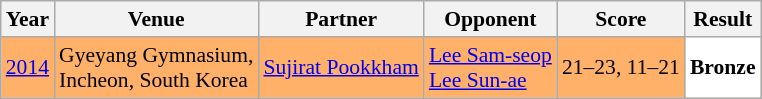<table class="sortable wikitable" style="font-size: 90%;">
<tr>
<th>Year</th>
<th>Venue</th>
<th>Partner</th>
<th>Opponent</th>
<th>Score</th>
<th>Result</th>
</tr>
<tr style="background:#FFB069">
<td align="center"><a href='#'>2014</a></td>
<td align="left">Gyeyang Gymnasium,<br>Incheon, South Korea</td>
<td align="left"> <a href='#'>Sujirat Pookkham</a></td>
<td align="left"> <a href='#'>Lee Sam-seop</a><br> <a href='#'>Lee Sun-ae</a></td>
<td align="left">21–23, 11–21</td>
<td style="text-align:left; background:white"> <strong>Bronze</strong></td>
</tr>
</table>
